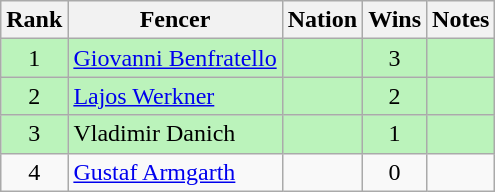<table class="wikitable sortable" style="text-align:center">
<tr>
<th>Rank</th>
<th>Fencer</th>
<th>Nation</th>
<th>Wins</th>
<th>Notes</th>
</tr>
<tr bgcolor=bbf3bb>
<td>1</td>
<td align=left><a href='#'>Giovanni Benfratello</a></td>
<td align=left></td>
<td>3</td>
<td></td>
</tr>
<tr bgcolor=bbf3bb>
<td>2</td>
<td align=left><a href='#'>Lajos Werkner</a></td>
<td align=left></td>
<td>2</td>
<td></td>
</tr>
<tr bgcolor=bbf3bb>
<td>3</td>
<td align=left>Vladimir Danich</td>
<td align=left></td>
<td>1</td>
<td></td>
</tr>
<tr>
<td>4</td>
<td align=left><a href='#'>Gustaf Armgarth</a></td>
<td align=left></td>
<td>0</td>
<td></td>
</tr>
</table>
